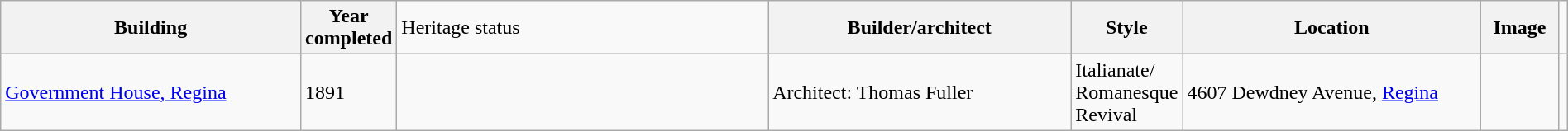<table class="wikitable" style="margin:1em auto;">
<tr>
<th width=20%>Building</th>
<th width=5%>Year completed</th>
<td width=25%>Heritage status</td>
<th width=20%>Builder/architect</th>
<th width=5%>Style</th>
<th width=20%>Location</th>
<th width=5%>Image</th>
</tr>
<tr>
<td><a href='#'>Government House, Regina</a></td>
<td>1891</td>
<td></td>
<td>Architect: Thomas Fuller</td>
<td>Italianate/ Romanesque Revival</td>
<td>4607 Dewdney Avenue, <a href='#'>Regina</a></td>
<td></td>
<td></td>
</tr>
</table>
